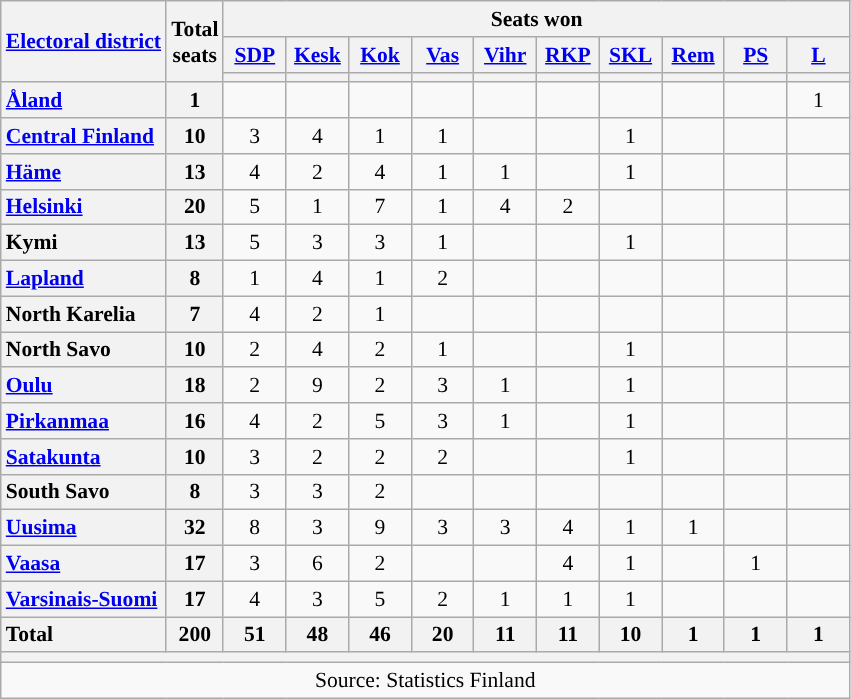<table class="wikitable" style="text-align:center; font-size: 0.9em;">
<tr>
<th rowspan="3"><a href='#'>Electoral district</a></th>
<th rowspan="3">Total<br>seats</th>
<th colspan="10">Seats won</th>
</tr>
<tr>
<th class="unsortable" style="width:35px;"><a href='#'>SDP</a></th>
<th class="unsortable" style="width:35px;"><a href='#'>Kesk</a></th>
<th class="unsortable" style="width:35px;"><a href='#'>Kok</a></th>
<th class="unsortable" style="width:35px;"><a href='#'>Vas</a></th>
<th class="unsortable" style="width:35px;"><a href='#'>Vihr</a></th>
<th class="unsortable" style="width:35px;"><a href='#'>RKP</a></th>
<th class="unsortable" style="width:35px;"><a href='#'>SKL</a></th>
<th class="unsortable" style="width:35px;"><a href='#'>Rem</a></th>
<th class="unsortable" style="width:35px;"><a href='#'>PS</a></th>
<th class="unsortable" style="width:35px;"><a href='#'>L</a></th>
</tr>
<tr>
<th style="background:"></th>
<th style="background:"></th>
<th style="background:"></th>
<th style="background:"></th>
<th style="background:"></th>
<th style="background:"></th>
<th style="background:"></th>
<th style="background:"></th>
<th style="background:"></th>
<th style="background:"></th>
</tr>
<tr>
<th style="text-align: left;"><a href='#'>Åland</a></th>
<th>1</th>
<td></td>
<td></td>
<td></td>
<td></td>
<td></td>
<td></td>
<td></td>
<td></td>
<td></td>
<td>1</td>
</tr>
<tr>
<th style="text-align: left;"><a href='#'>Central Finland</a></th>
<th>10</th>
<td>3</td>
<td>4</td>
<td>1</td>
<td>1</td>
<td></td>
<td></td>
<td>1</td>
<td></td>
<td></td>
<td></td>
</tr>
<tr>
<th style="text-align: left;"><a href='#'>Häme</a></th>
<th>13</th>
<td>4</td>
<td>2</td>
<td>4</td>
<td>1</td>
<td>1</td>
<td></td>
<td>1</td>
<td></td>
<td></td>
<td></td>
</tr>
<tr>
<th style="text-align: left;"><a href='#'>Helsinki</a></th>
<th>20</th>
<td>5</td>
<td>1</td>
<td>7</td>
<td>1</td>
<td>4</td>
<td>2</td>
<td></td>
<td></td>
<td></td>
<td></td>
</tr>
<tr>
<th style="text-align: left;">Kymi</th>
<th>13</th>
<td>5</td>
<td>3</td>
<td>3</td>
<td>1</td>
<td></td>
<td></td>
<td>1</td>
<td></td>
<td></td>
<td></td>
</tr>
<tr>
<th style="text-align: left;"><a href='#'>Lapland</a></th>
<th>8</th>
<td>1</td>
<td>4</td>
<td>1</td>
<td>2</td>
<td></td>
<td></td>
<td></td>
<td></td>
<td></td>
<td></td>
</tr>
<tr>
<th style="text-align: left;">North Karelia</th>
<th>7</th>
<td>4</td>
<td>2</td>
<td>1</td>
<td></td>
<td></td>
<td></td>
<td></td>
<td></td>
<td></td>
<td></td>
</tr>
<tr>
<th style="text-align: left;">North Savo</th>
<th>10</th>
<td>2</td>
<td>4</td>
<td>2</td>
<td>1</td>
<td></td>
<td></td>
<td>1</td>
<td></td>
<td></td>
<td></td>
</tr>
<tr>
<th style="text-align: left;"><a href='#'>Oulu</a></th>
<th>18</th>
<td>2</td>
<td>9</td>
<td>2</td>
<td>3</td>
<td>1</td>
<td></td>
<td>1</td>
<td></td>
<td></td>
<td></td>
</tr>
<tr>
<th style="text-align: left;"><a href='#'>Pirkanmaa</a></th>
<th>16</th>
<td>4</td>
<td>2</td>
<td>5</td>
<td>3</td>
<td>1</td>
<td></td>
<td>1</td>
<td></td>
<td></td>
<td></td>
</tr>
<tr>
<th style="text-align: left;"><a href='#'>Satakunta</a></th>
<th>10</th>
<td>3</td>
<td>2</td>
<td>2</td>
<td>2</td>
<td></td>
<td></td>
<td>1</td>
<td></td>
<td></td>
<td></td>
</tr>
<tr>
<th style="text-align: left;">South Savo</th>
<th>8</th>
<td>3</td>
<td>3</td>
<td>2</td>
<td></td>
<td></td>
<td></td>
<td></td>
<td></td>
<td></td>
<td></td>
</tr>
<tr>
<th style="text-align: left;"><a href='#'>Uusima</a></th>
<th>32</th>
<td>8</td>
<td>3</td>
<td>9</td>
<td>3</td>
<td>3</td>
<td>4</td>
<td>1</td>
<td>1</td>
<td></td>
<td></td>
</tr>
<tr>
<th style="text-align: left;"><a href='#'>Vaasa</a></th>
<th>17</th>
<td>3</td>
<td>6</td>
<td>2</td>
<td></td>
<td></td>
<td>4</td>
<td>1</td>
<td></td>
<td>1</td>
<td></td>
</tr>
<tr>
<th style="text-align: left;"><a href='#'>Varsinais-Suomi</a></th>
<th>17</th>
<td>4</td>
<td>3</td>
<td>5</td>
<td>2</td>
<td>1</td>
<td>1</td>
<td>1</td>
<td></td>
<td></td>
<td></td>
</tr>
<tr class="sortbottom">
<th style="text-align: left;">Total</th>
<th>200</th>
<th>51</th>
<th>48</th>
<th>46</th>
<th>20</th>
<th>11</th>
<th>11</th>
<th>10</th>
<th>1</th>
<th>1</th>
<th>1</th>
</tr>
<tr>
<th colspan="12"></th>
</tr>
<tr>
<td colspan="12">Source: Statistics Finland</td>
</tr>
</table>
